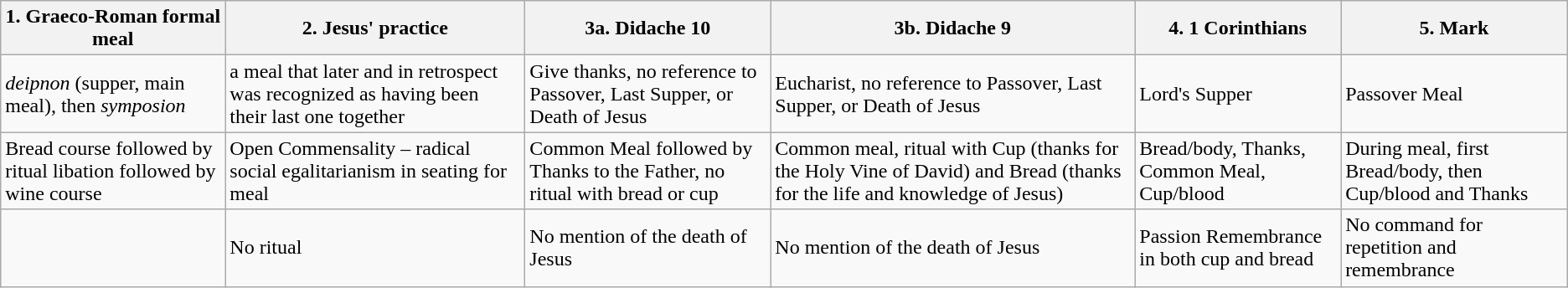<table class="wikitable">
<tr>
<th>1. Graeco-Roman formal meal</th>
<th>2. Jesus' practice</th>
<th>3a. Didache 10</th>
<th>3b. Didache 9</th>
<th>4. 1 Corinthians</th>
<th>5. Mark</th>
</tr>
<tr>
<td><em>deipnon</em> (supper, main meal), then <em>symposion</em></td>
<td>a meal that later and in retrospect was recognized as having been their last one together</td>
<td>Give thanks, no reference to Passover, Last Supper, or Death of Jesus</td>
<td>Eucharist, no reference to Passover, Last Supper, or Death of Jesus</td>
<td>Lord's Supper</td>
<td>Passover Meal</td>
</tr>
<tr>
<td>Bread course followed by ritual libation followed by wine course</td>
<td>Open Commensality – radical social egalitarianism in seating for meal</td>
<td>Common Meal followed by Thanks to the Father, no ritual with bread or cup</td>
<td>Common meal, ritual with Cup (thanks for the Holy Vine of David) and Bread (thanks for the life and knowledge of Jesus)</td>
<td>Bread/body, Thanks, Common Meal, Cup/blood</td>
<td>During meal, first Bread/body, then Cup/blood and Thanks</td>
</tr>
<tr>
<td></td>
<td>No ritual</td>
<td>No mention of the death of Jesus</td>
<td>No mention of the death of Jesus</td>
<td>Passion Remembrance in both cup and bread</td>
<td>No command for repetition and remembrance</td>
</tr>
</table>
